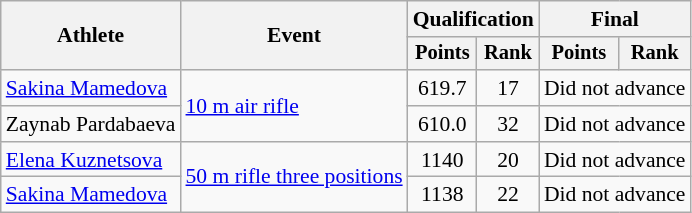<table class=wikitable style=font-size:90%;text-align:center>
<tr>
<th rowspan="2">Athlete</th>
<th rowspan="2">Event</th>
<th colspan=2>Qualification</th>
<th colspan=2>Final</th>
</tr>
<tr style="font-size:95%">
<th>Points</th>
<th>Rank</th>
<th>Points</th>
<th>Rank</th>
</tr>
<tr>
<td align=left><a href='#'>Sakina Mamedova</a></td>
<td align=left rowspan=2><a href='#'>10 m air rifle</a></td>
<td>619.7</td>
<td>17</td>
<td colspan=2>Did not advance</td>
</tr>
<tr>
<td align=left>Zaynab Pardabaeva</td>
<td>610.0</td>
<td>32</td>
<td colspan=2>Did not advance</td>
</tr>
<tr>
<td align=left><a href='#'>Elena Kuznetsova</a></td>
<td align=left rowspan=2><a href='#'>50 m rifle three positions</a></td>
<td>1140</td>
<td>20</td>
<td colspan=2>Did not advance</td>
</tr>
<tr>
<td align=left><a href='#'>Sakina Mamedova</a></td>
<td>1138</td>
<td>22</td>
<td colspan=2>Did not advance</td>
</tr>
</table>
